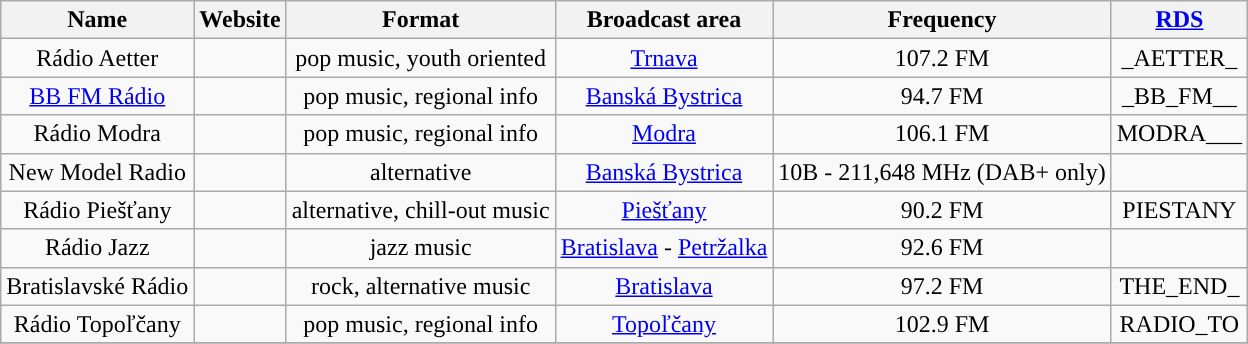<table class="wikitable" style="text-align: center;">
<tr>
<th>Name</th>
<th>Website</th>
<th>Format</th>
<th>Broadcast area</th>
<th>Frequency</th>
<th><a href='#'>RDS</a></th>
</tr>
<tr>
<td>Rádio Aetter</td>
<td></td>
<td>pop music, youth oriented</td>
<td><a href='#'>Trnava</a></td>
<td>107.2 FM</td>
<td>_AETTER_</td>
</tr>
<tr>
<td><a href='#'>BB FM Rádio</a></td>
<td></td>
<td>pop music, regional info</td>
<td><a href='#'>Banská Bystrica</a></td>
<td>94.7 FM</td>
<td>_BB_FM__</td>
</tr>
<tr>
<td>Rádio Modra</td>
<td></td>
<td>pop music, regional info</td>
<td><a href='#'>Modra</a></td>
<td>106.1 FM</td>
<td>MODRA___</td>
</tr>
<tr>
<td>New Model Radio</td>
<td></td>
<td>alternative</td>
<td><a href='#'>Banská Bystrica</a></td>
<td>10B - 211,648 MHz (DAB+ only)</td>
<td></td>
</tr>
<tr>
<td>Rádio Piešťany</td>
<td></td>
<td>alternative, chill-out music</td>
<td><a href='#'>Piešťany</a></td>
<td>90.2 FM</td>
<td>PIESTANY</td>
</tr>
<tr>
<td>Rádio Jazz</td>
<td></td>
<td>jazz music</td>
<td><a href='#'>Bratislava</a> - <a href='#'>Petržalka</a></td>
<td>92.6 FM</td>
<td></td>
</tr>
<tr>
<td>Bratislavské Rádio</td>
<td></td>
<td>rock, alternative music</td>
<td><a href='#'>Bratislava</a></td>
<td>97.2 FM</td>
<td>THE_END_</td>
</tr>
<tr>
<td>Rádio Topoľčany</td>
<td></td>
<td>pop music, regional info</td>
<td><a href='#'>Topoľčany</a></td>
<td>102.9 FM</td>
<td>RADIO_TO</td>
</tr>
<tr>
</tr>
</table>
